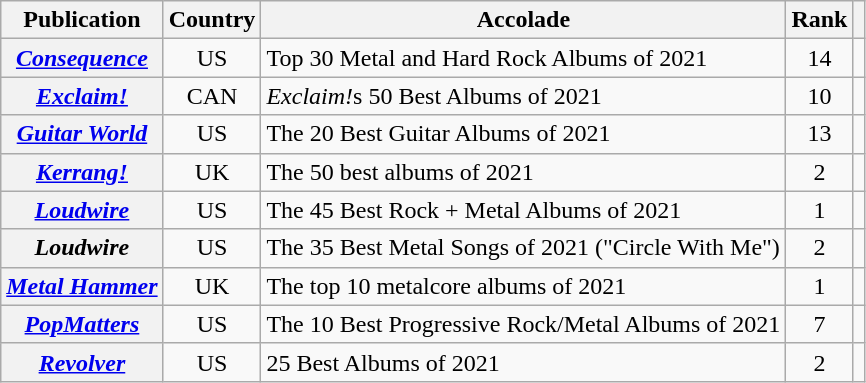<table class="wikitable sortable plainrowheaders">
<tr>
<th>Publication</th>
<th>Country</th>
<th>Accolade</th>
<th>Rank</th>
<th class="unsortable"></th>
</tr>
<tr>
<th scope="row"><em><a href='#'>Consequence</a></em></th>
<td style="text-align: center;">US</td>
<td>Top 30 Metal and Hard Rock Albums of 2021</td>
<td style="text-align: center;">14</td>
<td style="text-align: center;"></td>
</tr>
<tr>
<th scope="row"><em><a href='#'>Exclaim!</a></em></th>
<td style="text-align: center;">CAN</td>
<td><em>Exclaim!</em>s 50 Best Albums of 2021</td>
<td style="text-align: center;">10</td>
<td style="text-align: center;"></td>
</tr>
<tr>
<th scope="row"><em><a href='#'>Guitar World</a></em></th>
<td style="text-align: center;">US</td>
<td>The 20 Best Guitar Albums of 2021</td>
<td style="text-align: center;">13</td>
<td style="text-align: center;"></td>
</tr>
<tr>
<th scope="row"><em><a href='#'>Kerrang!</a></em></th>
<td style="text-align: center;">UK</td>
<td>The 50 best albums of 2021</td>
<td style="text-align: center;">2</td>
<td style="text-align: center;"></td>
</tr>
<tr>
<th scope="row"><em><a href='#'>Loudwire</a></em></th>
<td style="text-align: center;">US</td>
<td>The 45 Best Rock + Metal Albums of 2021</td>
<td style="text-align: center;">1</td>
<td style="text-align: center;"></td>
</tr>
<tr>
<th scope="row"><em>Loudwire</em></th>
<td style="text-align: center;">US</td>
<td>The 35 Best Metal Songs of 2021 ("Circle With Me")</td>
<td style="text-align: center;">2</td>
<td style="text-align: center;"></td>
</tr>
<tr>
<th scope="row"><em><a href='#'>Metal Hammer</a></em></th>
<td style="text-align: center;">UK</td>
<td>The top 10 metalcore albums of 2021</td>
<td style="text-align: center;">1</td>
<td style="text-align: center;"></td>
</tr>
<tr>
<th scope="row"><em><a href='#'>PopMatters</a></em></th>
<td style="text-align: center;">US</td>
<td>The 10 Best Progressive Rock/Metal Albums of 2021</td>
<td style="text-align: center;">7</td>
<td style="text-align: center;"></td>
</tr>
<tr>
<th scope="row"><em><a href='#'>Revolver</a></em></th>
<td style="text-align: center;">US</td>
<td>25 Best Albums of 2021</td>
<td style="text-align: center;">2</td>
<td style="text-align: center;"></td>
</tr>
</table>
